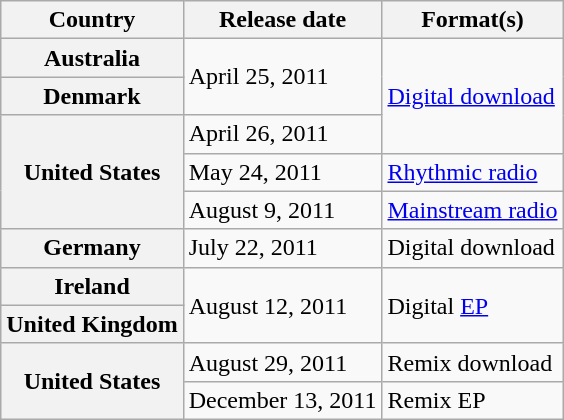<table class="wikitable plainrowheaders">
<tr>
<th scope="col">Country</th>
<th scope="col">Release date</th>
<th scope="col">Format(s)</th>
</tr>
<tr>
<th scope="row">Australia</th>
<td rowspan="2">April 25, 2011</td>
<td rowspan="3"><a href='#'>Digital download</a></td>
</tr>
<tr>
<th scope="row">Denmark</th>
</tr>
<tr>
<th scope="row" rowspan="3">United States</th>
<td>April 26, 2011</td>
</tr>
<tr>
<td>May 24, 2011</td>
<td><a href='#'>Rhythmic radio</a></td>
</tr>
<tr>
<td>August 9, 2011</td>
<td><a href='#'>Mainstream radio</a></td>
</tr>
<tr>
<th scope="row">Germany</th>
<td>July 22, 2011</td>
<td>Digital download</td>
</tr>
<tr>
<th scope="row">Ireland</th>
<td rowspan="2">August 12, 2011</td>
<td rowspan="2">Digital <a href='#'>EP</a></td>
</tr>
<tr>
<th scope="row">United Kingdom</th>
</tr>
<tr>
<th scope="row" rowspan="2">United States</th>
<td>August 29, 2011</td>
<td>Remix download</td>
</tr>
<tr>
<td>December 13, 2011</td>
<td>Remix EP</td>
</tr>
</table>
